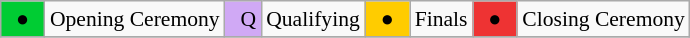<table class="wikitable" style="margin:0.5em auto; font-size:90%;">
<tr>
<td bgcolor=#00cc33> ● </td>
<td>Opening Ceremony</td>
<td bgcolor=#d0a9f5> Q</td>
<td>Qualifying</td>
<td bgcolor=#ffcc00> ● </td>
<td>Finals</td>
<td bgcolor=#ee3333> ● </td>
<td>Closing Ceremony</td>
</tr>
<tr>
</tr>
</table>
